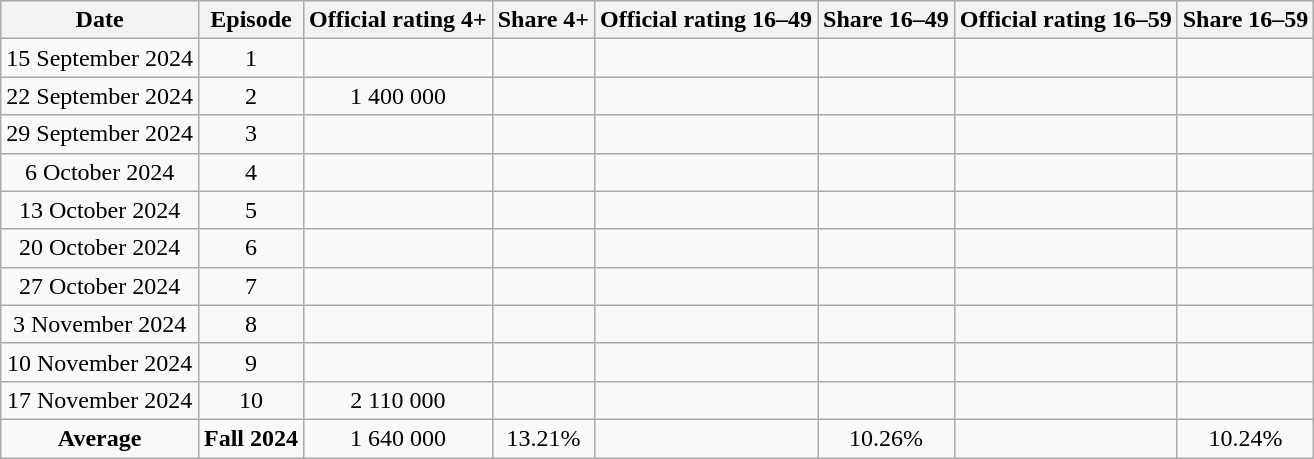<table class="wikitable" style="text-align:center;">
<tr>
<th>Date</th>
<th>Episode</th>
<th>Official rating 4+</th>
<th>Share 4+</th>
<th>Official rating 16–49</th>
<th>Share 16–49</th>
<th>Official rating 16–59</th>
<th>Share 16–59</th>
</tr>
<tr>
<td>15 September 2024</td>
<td>1</td>
<td></td>
<td></td>
<td></td>
<td></td>
<td></td>
<td></td>
</tr>
<tr>
<td>22 September 2024</td>
<td>2</td>
<td>1 400 000</td>
<td></td>
<td></td>
<td></td>
<td></td>
<td></td>
</tr>
<tr>
<td>29 September 2024</td>
<td>3</td>
<td></td>
<td></td>
<td></td>
<td></td>
<td></td>
<td></td>
</tr>
<tr>
<td>6 October 2024</td>
<td>4</td>
<td></td>
<td></td>
<td></td>
<td></td>
<td></td>
<td></td>
</tr>
<tr>
<td>13 October 2024</td>
<td>5</td>
<td></td>
<td></td>
<td></td>
<td></td>
<td></td>
<td></td>
</tr>
<tr>
<td>20 October 2024</td>
<td>6</td>
<td></td>
<td></td>
<td></td>
<td></td>
<td></td>
<td></td>
</tr>
<tr>
<td>27 October 2024</td>
<td>7</td>
<td></td>
<td></td>
<td></td>
<td></td>
<td></td>
<td></td>
</tr>
<tr>
<td>3 November 2024</td>
<td>8</td>
<td></td>
<td></td>
<td></td>
<td></td>
<td></td>
<td></td>
</tr>
<tr>
<td>10 November 2024</td>
<td>9</td>
<td></td>
<td></td>
<td></td>
<td></td>
<td></td>
<td></td>
</tr>
<tr>
<td>17 November 2024</td>
<td>10</td>
<td>2 110 000</td>
<td></td>
<td></td>
<td></td>
<td></td>
<td></td>
</tr>
<tr>
<td><strong>Average</strong></td>
<td><strong>Fall 2024</strong></td>
<td>1 640 000</td>
<td>13.21%</td>
<td></td>
<td>10.26%</td>
<td></td>
<td>10.24%</td>
</tr>
</table>
